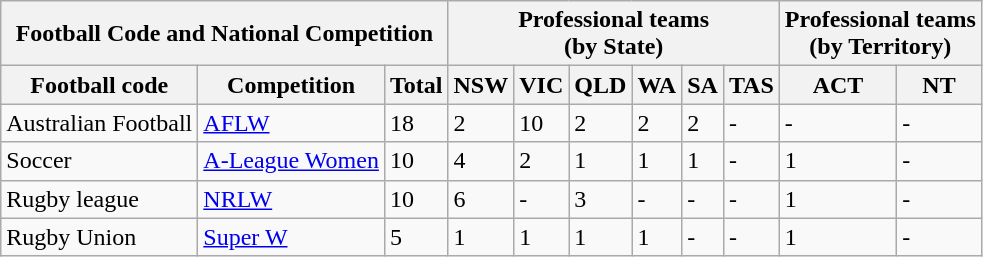<table class="sortable wikitable">
<tr>
<th colspan="3">Football Code and National Competition</th>
<th colspan="6">Professional teams<br>(by State)</th>
<th colspan="2">Professional teams<br>(by Territory)</th>
</tr>
<tr>
<th>Football code</th>
<th>Competition</th>
<th>Total</th>
<th>NSW</th>
<th>VIC</th>
<th>QLD</th>
<th>WA</th>
<th>SA</th>
<th>TAS</th>
<th>ACT</th>
<th>NT</th>
</tr>
<tr>
<td>Australian Football</td>
<td><a href='#'>AFLW</a></td>
<td>18</td>
<td>2</td>
<td>10</td>
<td>2</td>
<td>2</td>
<td>2</td>
<td>-</td>
<td>-</td>
<td>-</td>
</tr>
<tr>
<td>Soccer</td>
<td><a href='#'>A-League Women</a></td>
<td>10</td>
<td>4</td>
<td>2</td>
<td>1</td>
<td>1</td>
<td>1</td>
<td>-</td>
<td>1</td>
<td>-</td>
</tr>
<tr>
<td>Rugby league</td>
<td><a href='#'>NRLW</a></td>
<td>10</td>
<td>6</td>
<td>-</td>
<td>3</td>
<td>-</td>
<td>-</td>
<td>-</td>
<td>1</td>
<td>-</td>
</tr>
<tr>
<td>Rugby Union</td>
<td><a href='#'>Super W</a></td>
<td>5</td>
<td>1</td>
<td>1</td>
<td 1>1</td>
<td>1</td>
<td>-</td>
<td>-</td>
<td>1</td>
<td>-</td>
</tr>
</table>
